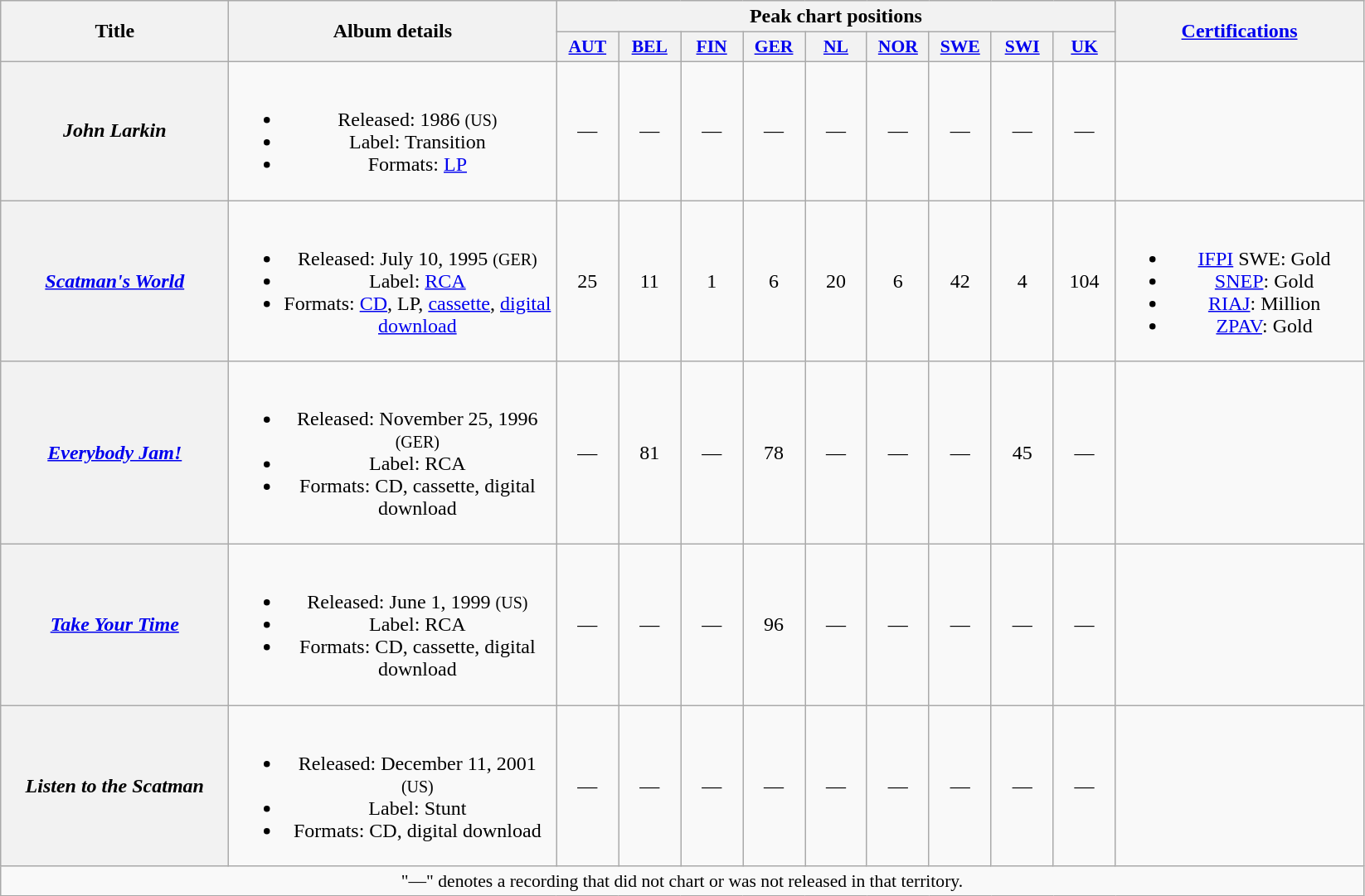<table class="wikitable plainrowheaders" style="text-align:center;">
<tr>
<th scope="col" rowspan="2" style="width:11em;">Title</th>
<th scope="col" rowspan="2" style="width:16em;">Album details</th>
<th scope="col" colspan="9">Peak chart positions</th>
<th scope="col" rowspan="2" style="width:12em;"><a href='#'>Certifications</a></th>
</tr>
<tr>
<th scope="col" style="width:3em;font-size:90%;"><a href='#'>AUT</a><br></th>
<th scope="col" style="width:3em;font-size:90%;"><a href='#'>BEL</a><br></th>
<th scope="col" style="width:3em;font-size:90%;"><a href='#'>FIN</a><br></th>
<th scope="col" style="width:3em;font-size:90%;"><a href='#'>GER</a><br></th>
<th scope="col" style="width:3em;font-size:90%;"><a href='#'>NL</a><br></th>
<th scope="col" style="width:3em;font-size:90%;"><a href='#'>NOR</a><br></th>
<th scope="col" style="width:3em;font-size:90%;"><a href='#'>SWE</a><br></th>
<th scope="col" style="width:3em;font-size:90%;"><a href='#'>SWI</a><br></th>
<th scope="col" style="width:3em;font-size:90%;"><a href='#'>UK</a><br></th>
</tr>
<tr>
<th scope="row"><em>John Larkin</em></th>
<td><br><ul><li>Released: 1986 <small>(US)</small></li><li>Label: Transition</li><li>Formats: <a href='#'>LP</a></li></ul></td>
<td>—</td>
<td>—</td>
<td>—</td>
<td>—</td>
<td>—</td>
<td>—</td>
<td>—</td>
<td>—</td>
<td>—</td>
<td></td>
</tr>
<tr>
<th scope="row"><em><a href='#'>Scatman's World</a></em></th>
<td><br><ul><li>Released: July 10, 1995 <small>(GER)</small></li><li>Label: <a href='#'>RCA</a></li><li>Formats: <a href='#'>CD</a>, LP, <a href='#'>cassette</a>, <a href='#'>digital download</a></li></ul></td>
<td>25</td>
<td>11</td>
<td>1</td>
<td>6</td>
<td>20</td>
<td>6</td>
<td>42</td>
<td>4</td>
<td>104</td>
<td><br><ul><li><a href='#'>IFPI</a> SWE: Gold</li><li><a href='#'>SNEP</a>: Gold</li><li><a href='#'>RIAJ</a>: Million</li><li><a href='#'>ZPAV</a>: Gold</li></ul></td>
</tr>
<tr>
<th scope="row"><em><a href='#'>Everybody Jam!</a></em></th>
<td><br><ul><li>Released: November 25, 1996 <small>(GER)</small></li><li>Label: RCA</li><li>Formats: CD, cassette, digital download</li></ul></td>
<td>—</td>
<td>81</td>
<td>—</td>
<td>78</td>
<td>—</td>
<td>—</td>
<td>—</td>
<td>45</td>
<td>—</td>
<td></td>
</tr>
<tr>
<th scope="row"><em><a href='#'>Take Your Time</a></em></th>
<td><br><ul><li>Released: June 1, 1999 <small>(US)</small></li><li>Label: RCA</li><li>Formats: CD, cassette, digital download</li></ul></td>
<td>—</td>
<td>—</td>
<td>—</td>
<td>96</td>
<td>—</td>
<td>—</td>
<td>—</td>
<td>—</td>
<td>—</td>
<td></td>
</tr>
<tr>
<th scope="row"><em>Listen to the Scatman</em></th>
<td><br><ul><li>Released: December 11, 2001 <small>(US)</small></li><li>Label: Stunt</li><li>Formats: CD, digital download</li></ul></td>
<td>—</td>
<td>—</td>
<td>—</td>
<td>—</td>
<td>—</td>
<td>—</td>
<td>—</td>
<td>—</td>
<td>—</td>
<td></td>
</tr>
<tr>
<td colspan="16" style="font-size:90%">"—" denotes a recording that did not chart or was not released in that territory.</td>
</tr>
</table>
